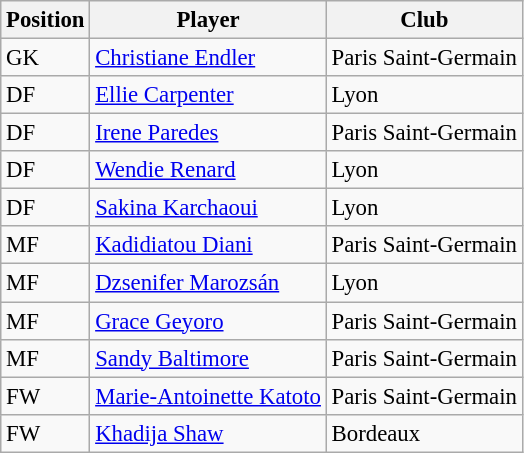<table class="wikitable" style="font-size:95%">
<tr>
<th>Position</th>
<th>Player</th>
<th>Club</th>
</tr>
<tr>
<td>GK</td>
<td> <a href='#'>Christiane Endler</a></td>
<td>Paris Saint-Germain</td>
</tr>
<tr>
<td>DF</td>
<td> <a href='#'>Ellie Carpenter</a></td>
<td>Lyon</td>
</tr>
<tr>
<td>DF</td>
<td> <a href='#'>Irene Paredes</a></td>
<td>Paris Saint-Germain</td>
</tr>
<tr>
<td>DF</td>
<td> <a href='#'>Wendie Renard</a></td>
<td>Lyon</td>
</tr>
<tr>
<td>DF</td>
<td> <a href='#'>Sakina Karchaoui</a></td>
<td>Lyon</td>
</tr>
<tr>
<td>MF</td>
<td> <a href='#'>Kadidiatou Diani</a></td>
<td>Paris Saint-Germain</td>
</tr>
<tr>
<td>MF</td>
<td> <a href='#'>Dzsenifer Marozsán</a></td>
<td>Lyon</td>
</tr>
<tr>
<td>MF</td>
<td> <a href='#'>Grace Geyoro</a></td>
<td>Paris Saint-Germain</td>
</tr>
<tr>
<td>MF</td>
<td> <a href='#'>Sandy Baltimore</a></td>
<td>Paris Saint-Germain</td>
</tr>
<tr>
<td>FW</td>
<td> <a href='#'>Marie-Antoinette Katoto</a></td>
<td>Paris Saint-Germain</td>
</tr>
<tr>
<td>FW</td>
<td> <a href='#'>Khadija Shaw</a></td>
<td>Bordeaux</td>
</tr>
</table>
